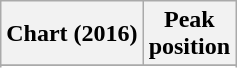<table class="wikitable plainrowheaders sortable" style="text-align:center;">
<tr>
<th scope="col">Chart (2016)</th>
<th scope="col">Peak<br>position</th>
</tr>
<tr>
</tr>
<tr>
</tr>
</table>
